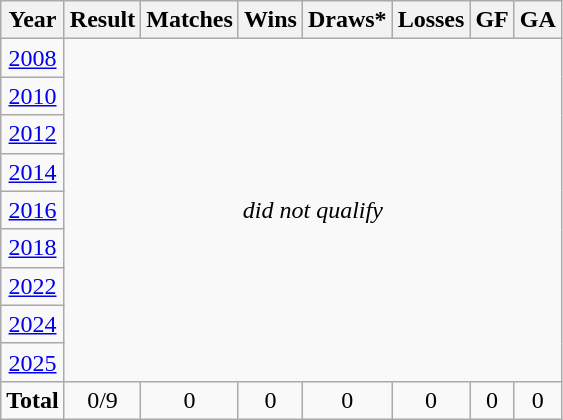<table class="wikitable" style="text-align: center;">
<tr>
<th>Year</th>
<th>Result</th>
<th>Matches</th>
<th>Wins</th>
<th>Draws*</th>
<th>Losses</th>
<th>GF</th>
<th>GA</th>
</tr>
<tr>
<td> <a href='#'>2008</a></td>
<td colspan=7 rowspan=9><em>did not qualify</em></td>
</tr>
<tr>
<td> <a href='#'>2010</a></td>
</tr>
<tr>
<td> <a href='#'>2012</a></td>
</tr>
<tr>
<td> <a href='#'>2014</a></td>
</tr>
<tr>
<td> <a href='#'>2016</a></td>
</tr>
<tr>
<td> <a href='#'>2018</a></td>
</tr>
<tr>
<td> <a href='#'>2022</a></td>
</tr>
<tr>
<td> <a href='#'>2024</a></td>
</tr>
<tr>
<td> <a href='#'>2025</a></td>
</tr>
<tr>
<td><strong>Total</strong></td>
<td>0/9</td>
<td>0</td>
<td>0</td>
<td>0</td>
<td>0</td>
<td>0</td>
<td>0</td>
</tr>
</table>
